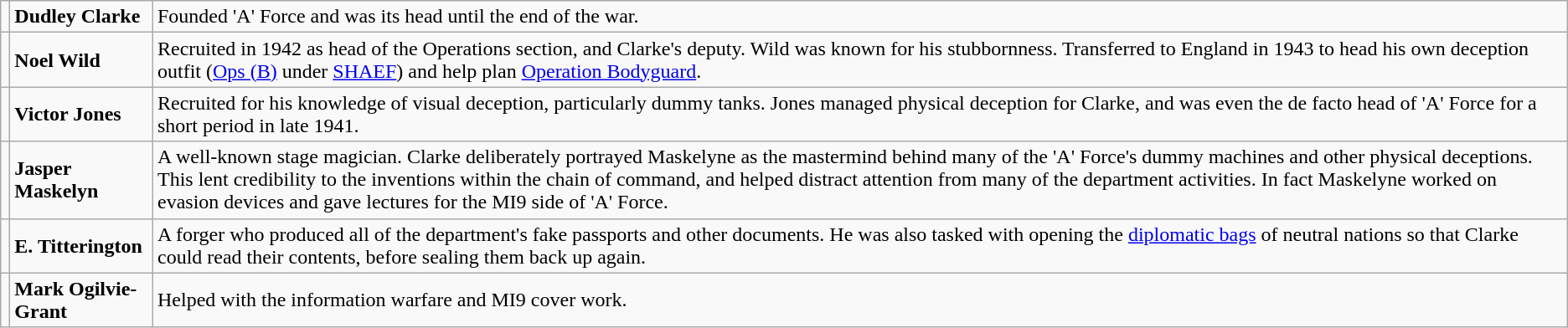<table class="wikitable">
<tr>
<td></td>
<td><strong>Dudley Clarke</strong></td>
<td>Founded 'A' Force and was its head until the end of the war.</td>
</tr>
<tr>
<td></td>
<td><strong>Noel Wild</strong></td>
<td>Recruited in 1942 as head of the Operations section, and Clarke's deputy. Wild was known for his stubbornness. Transferred to England in 1943 to head his own deception outfit (<a href='#'>Ops (B)</a> under <a href='#'>SHAEF</a>) and help plan <a href='#'>Operation Bodyguard</a>.</td>
</tr>
<tr>
<td></td>
<td><strong>Victor Jones</strong></td>
<td>Recruited for his knowledge of visual deception, particularly dummy tanks. Jones managed physical deception for Clarke, and was even the de facto head of 'A' Force for a short period in late 1941.</td>
</tr>
<tr>
<td></td>
<td><strong>Jasper Maskelyn</strong></td>
<td>A  well-known stage magician. Clarke deliberately portrayed Maskelyne as the mastermind behind many of the 'A' Force's dummy machines and other physical deceptions. This lent credibility to the inventions within the chain of command, and helped distract attention from many of the department activities. In fact Maskelyne worked on evasion devices and gave lectures for the MI9 side of 'A' Force.</td>
</tr>
<tr>
<td></td>
<td><strong>E. Titterington</strong></td>
<td>A forger who produced all of the department's fake passports and other documents. He was also tasked with opening the <a href='#'>diplomatic bags</a> of neutral nations so that Clarke could read their contents, before sealing them back up again.</td>
</tr>
<tr>
<td></td>
<td><strong>Mark Ogilvie-Grant</strong></td>
<td>Helped with the information warfare and MI9 cover work.</td>
</tr>
</table>
